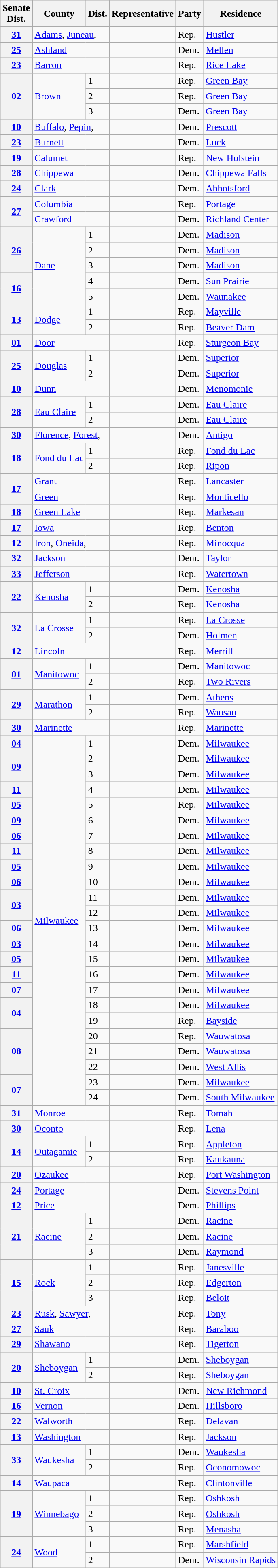<table class="wikitable sortable">
<tr>
<th>Senate<br>Dist.</th>
<th>County</th>
<th>Dist.</th>
<th>Representative</th>
<th>Party</th>
<th>Residence</th>
</tr>
<tr>
<th><a href='#'>31</a></th>
<td text-align="left" colspan="2"><a href='#'>Adams</a>, <a href='#'>Juneau</a>, </td>
<td></td>
<td>Rep.</td>
<td><a href='#'>Hustler</a></td>
</tr>
<tr>
<th><a href='#'>25</a></th>
<td text-align="left" colspan="2"><a href='#'>Ashland</a> </td>
<td></td>
<td>Dem.</td>
<td><a href='#'>Mellen</a></td>
</tr>
<tr>
<th><a href='#'>23</a></th>
<td text-align="left" colspan="2"><a href='#'>Barron</a></td>
<td></td>
<td>Rep.</td>
<td><a href='#'>Rice Lake</a></td>
</tr>
<tr>
<th rowspan="3"><a href='#'>02</a></th>
<td text-align="left" rowspan="3"><a href='#'>Brown</a></td>
<td>1</td>
<td></td>
<td>Rep.</td>
<td><a href='#'>Green Bay</a></td>
</tr>
<tr>
<td>2</td>
<td></td>
<td>Rep.</td>
<td><a href='#'>Green Bay</a></td>
</tr>
<tr>
<td>3</td>
<td></td>
<td>Dem.</td>
<td><a href='#'>Green Bay</a></td>
</tr>
<tr>
<th><a href='#'>10</a></th>
<td text-align="left" colspan="2"><a href='#'>Buffalo</a>, <a href='#'>Pepin</a>, </td>
<td></td>
<td>Dem.</td>
<td><a href='#'>Prescott</a></td>
</tr>
<tr>
<th><a href='#'>23</a></th>
<td text-align="left" colspan="2"><a href='#'>Burnett</a> </td>
<td></td>
<td>Dem.</td>
<td><a href='#'>Luck</a></td>
</tr>
<tr>
<th><a href='#'>19</a></th>
<td text-align="left" colspan="2"><a href='#'>Calumet</a></td>
<td></td>
<td>Rep.</td>
<td><a href='#'>New Holstein</a></td>
</tr>
<tr>
<th><a href='#'>28</a></th>
<td text-align="left" colspan="2"><a href='#'>Chippewa</a></td>
<td></td>
<td>Dem.</td>
<td><a href='#'>Chippewa Falls</a></td>
</tr>
<tr>
<th><a href='#'>24</a></th>
<td text-align="left" colspan="2"><a href='#'>Clark</a></td>
<td></td>
<td>Dem.</td>
<td><a href='#'>Abbotsford</a></td>
</tr>
<tr>
<th rowspan="2"><a href='#'>27</a></th>
<td text-align="left" colspan="2"><a href='#'>Columbia</a></td>
<td></td>
<td>Rep.</td>
<td><a href='#'>Portage</a></td>
</tr>
<tr>
<td text-align="left" colspan="2"><a href='#'>Crawford</a> </td>
<td></td>
<td>Dem.</td>
<td><a href='#'>Richland Center</a></td>
</tr>
<tr>
<th rowspan="3"><a href='#'>26</a></th>
<td text-align="left" rowspan="5"><a href='#'>Dane</a></td>
<td>1</td>
<td></td>
<td>Dem.</td>
<td><a href='#'>Madison</a></td>
</tr>
<tr>
<td>2</td>
<td></td>
<td>Dem.</td>
<td><a href='#'>Madison</a></td>
</tr>
<tr>
<td>3</td>
<td></td>
<td>Dem.</td>
<td><a href='#'>Madison</a></td>
</tr>
<tr>
<th rowspan="2"><a href='#'>16</a></th>
<td>4</td>
<td></td>
<td>Dem.</td>
<td><a href='#'>Sun Prairie</a></td>
</tr>
<tr>
<td>5</td>
<td></td>
<td>Dem.</td>
<td><a href='#'>Waunakee</a></td>
</tr>
<tr>
<th rowspan="2"><a href='#'>13</a></th>
<td text-align="left" rowspan="2"><a href='#'>Dodge</a></td>
<td>1</td>
<td></td>
<td>Rep.</td>
<td><a href='#'>Mayville</a></td>
</tr>
<tr>
<td>2</td>
<td></td>
<td>Rep.</td>
<td><a href='#'>Beaver Dam</a></td>
</tr>
<tr>
<th><a href='#'>01</a></th>
<td text-align="left" colspan="2"><a href='#'>Door</a> </td>
<td></td>
<td>Rep.</td>
<td><a href='#'>Sturgeon Bay</a></td>
</tr>
<tr>
<th rowspan="2"><a href='#'>25</a></th>
<td text-align="left" rowspan="2"><a href='#'>Douglas</a></td>
<td>1</td>
<td></td>
<td>Dem.</td>
<td><a href='#'>Superior</a></td>
</tr>
<tr>
<td>2</td>
<td></td>
<td>Dem.</td>
<td><a href='#'>Superior</a></td>
</tr>
<tr>
<th><a href='#'>10</a></th>
<td text-align="left" colspan="2"><a href='#'>Dunn</a></td>
<td></td>
<td>Dem.</td>
<td><a href='#'>Menomonie</a></td>
</tr>
<tr>
<th rowspan="2"><a href='#'>28</a></th>
<td text-align="left" rowspan="2"><a href='#'>Eau Claire</a></td>
<td>1</td>
<td></td>
<td>Dem.</td>
<td><a href='#'>Eau Claire</a></td>
</tr>
<tr>
<td>2</td>
<td></td>
<td>Dem.</td>
<td><a href='#'>Eau Claire</a></td>
</tr>
<tr>
<th><a href='#'>30</a></th>
<td text-align="left" colspan="2"><a href='#'>Florence</a>, <a href='#'>Forest</a>, </td>
<td></td>
<td>Dem.</td>
<td><a href='#'>Antigo</a></td>
</tr>
<tr>
<th rowspan="2"><a href='#'>18</a></th>
<td text-align="left" rowspan="2"><a href='#'>Fond du Lac</a></td>
<td>1</td>
<td></td>
<td>Rep.</td>
<td><a href='#'>Fond du Lac</a></td>
</tr>
<tr>
<td>2</td>
<td></td>
<td>Rep.</td>
<td><a href='#'>Ripon</a></td>
</tr>
<tr>
<th rowspan="2"><a href='#'>17</a></th>
<td text-align="left" colspan="2"><a href='#'>Grant</a></td>
<td></td>
<td>Rep.</td>
<td><a href='#'>Lancaster</a></td>
</tr>
<tr>
<td text-align="left" colspan="2"><a href='#'>Green</a></td>
<td></td>
<td>Rep.</td>
<td><a href='#'>Monticello</a></td>
</tr>
<tr>
<th><a href='#'>18</a></th>
<td text-align="left" colspan="2"><a href='#'>Green Lake</a> </td>
<td></td>
<td>Rep.</td>
<td><a href='#'>Markesan</a></td>
</tr>
<tr>
<th><a href='#'>17</a></th>
<td text-align="left" colspan="2"><a href='#'>Iowa</a> </td>
<td></td>
<td>Rep.</td>
<td><a href='#'>Benton</a></td>
</tr>
<tr>
<th><a href='#'>12</a></th>
<td text-align="left" colspan="2"><a href='#'>Iron</a>, <a href='#'>Oneida</a>, </td>
<td></td>
<td>Rep.</td>
<td><a href='#'>Minocqua</a></td>
</tr>
<tr>
<th><a href='#'>32</a></th>
<td text-align="left" colspan="2"><a href='#'>Jackson</a> </td>
<td></td>
<td>Dem.</td>
<td><a href='#'>Taylor</a></td>
</tr>
<tr>
<th><a href='#'>33</a></th>
<td text-align="left" colspan="2"><a href='#'>Jefferson</a></td>
<td></td>
<td>Rep.</td>
<td><a href='#'>Watertown</a></td>
</tr>
<tr>
<th rowspan="2"><a href='#'>22</a></th>
<td text-align="left" rowspan="2"><a href='#'>Kenosha</a></td>
<td>1</td>
<td></td>
<td>Dem.</td>
<td><a href='#'>Kenosha</a></td>
</tr>
<tr>
<td>2</td>
<td></td>
<td>Rep.</td>
<td><a href='#'>Kenosha</a></td>
</tr>
<tr>
<th rowspan="2"><a href='#'>32</a></th>
<td text-align="left" rowspan="2"><a href='#'>La Crosse</a></td>
<td>1</td>
<td></td>
<td>Rep.</td>
<td><a href='#'>La Crosse</a></td>
</tr>
<tr>
<td>2</td>
<td></td>
<td>Dem.</td>
<td><a href='#'>Holmen</a></td>
</tr>
<tr>
<th><a href='#'>12</a></th>
<td text-align="left" colspan="2"><a href='#'>Lincoln</a></td>
<td></td>
<td>Rep.</td>
<td><a href='#'>Merrill</a></td>
</tr>
<tr>
<th rowspan="2"><a href='#'>01</a></th>
<td rowspan="2" text-align="left"><a href='#'>Manitowoc</a></td>
<td>1</td>
<td></td>
<td>Dem.</td>
<td><a href='#'>Manitowoc</a></td>
</tr>
<tr>
<td>2</td>
<td></td>
<td>Rep.</td>
<td><a href='#'>Two Rivers</a></td>
</tr>
<tr>
<th rowspan="2"><a href='#'>29</a></th>
<td text-align="left" rowspan="2"><a href='#'>Marathon</a></td>
<td>1</td>
<td></td>
<td>Dem.</td>
<td><a href='#'>Athens</a></td>
</tr>
<tr>
<td>2</td>
<td></td>
<td>Rep.</td>
<td><a href='#'>Wausau</a></td>
</tr>
<tr>
<th><a href='#'>30</a></th>
<td text-align="left" colspan="2"><a href='#'>Marinette</a></td>
<td></td>
<td>Rep.</td>
<td><a href='#'>Marinette</a></td>
</tr>
<tr>
<th><a href='#'>04</a></th>
<td text-align="left" rowspan="24"><a href='#'>Milwaukee</a></td>
<td>1</td>
<td></td>
<td>Dem.</td>
<td><a href='#'>Milwaukee</a></td>
</tr>
<tr>
<th rowspan="2"><a href='#'>09</a></th>
<td>2</td>
<td></td>
<td>Dem.</td>
<td><a href='#'>Milwaukee</a></td>
</tr>
<tr>
<td>3</td>
<td></td>
<td>Dem.</td>
<td><a href='#'>Milwaukee</a></td>
</tr>
<tr>
<th><a href='#'>11</a></th>
<td>4</td>
<td></td>
<td>Dem.</td>
<td><a href='#'>Milwaukee</a></td>
</tr>
<tr>
<th><a href='#'>05</a></th>
<td>5</td>
<td></td>
<td>Rep.</td>
<td><a href='#'>Milwaukee</a></td>
</tr>
<tr>
<th><a href='#'>09</a></th>
<td>6</td>
<td></td>
<td>Dem.</td>
<td><a href='#'>Milwaukee</a></td>
</tr>
<tr>
<th><a href='#'>06</a></th>
<td>7</td>
<td></td>
<td>Dem.</td>
<td><a href='#'>Milwaukee</a></td>
</tr>
<tr>
<th><a href='#'>11</a></th>
<td>8</td>
<td></td>
<td>Dem.</td>
<td><a href='#'>Milwaukee</a></td>
</tr>
<tr>
<th><a href='#'>05</a></th>
<td>9</td>
<td></td>
<td>Dem.</td>
<td><a href='#'>Milwaukee</a></td>
</tr>
<tr>
<th><a href='#'>06</a></th>
<td>10</td>
<td></td>
<td>Dem.</td>
<td><a href='#'>Milwaukee</a></td>
</tr>
<tr>
<th rowspan="2"><a href='#'>03</a></th>
<td>11</td>
<td></td>
<td>Dem.</td>
<td><a href='#'>Milwaukee</a></td>
</tr>
<tr>
<td>12</td>
<td></td>
<td>Dem.</td>
<td><a href='#'>Milwaukee</a></td>
</tr>
<tr>
<th><a href='#'>06</a></th>
<td>13</td>
<td></td>
<td>Dem.</td>
<td><a href='#'>Milwaukee</a></td>
</tr>
<tr>
<th><a href='#'>03</a></th>
<td>14</td>
<td></td>
<td>Dem.</td>
<td><a href='#'>Milwaukee</a></td>
</tr>
<tr>
<th><a href='#'>05</a></th>
<td>15</td>
<td></td>
<td>Dem.</td>
<td><a href='#'>Milwaukee</a></td>
</tr>
<tr>
<th><a href='#'>11</a></th>
<td>16</td>
<td></td>
<td>Dem.</td>
<td><a href='#'>Milwaukee</a></td>
</tr>
<tr>
<th><a href='#'>07</a></th>
<td>17</td>
<td></td>
<td>Dem.</td>
<td><a href='#'>Milwaukee</a></td>
</tr>
<tr>
<th rowspan="2"><a href='#'>04</a></th>
<td>18</td>
<td> </td>
<td>Dem.</td>
<td><a href='#'>Milwaukee</a></td>
</tr>
<tr>
<td>19</td>
<td></td>
<td>Rep.</td>
<td><a href='#'>Bayside</a></td>
</tr>
<tr>
<th rowspan="3"><a href='#'>08</a></th>
<td>20</td>
<td></td>
<td>Rep.</td>
<td><a href='#'>Wauwatosa</a></td>
</tr>
<tr>
<td>21</td>
<td></td>
<td>Dem.</td>
<td><a href='#'>Wauwatosa</a></td>
</tr>
<tr>
<td>22</td>
<td></td>
<td>Dem.</td>
<td><a href='#'>West Allis</a></td>
</tr>
<tr>
<th rowspan="2"><a href='#'>07</a></th>
<td>23</td>
<td></td>
<td>Dem.</td>
<td><a href='#'>Milwaukee</a></td>
</tr>
<tr>
<td>24</td>
<td></td>
<td>Dem.</td>
<td><a href='#'>South Milwaukee</a></td>
</tr>
<tr>
<th><a href='#'>31</a></th>
<td text-align="left" colspan="2"><a href='#'>Monroe</a></td>
<td></td>
<td>Rep.</td>
<td><a href='#'>Tomah</a></td>
</tr>
<tr>
<th><a href='#'>30</a></th>
<td text-align="left" colspan="2"><a href='#'>Oconto</a></td>
<td></td>
<td>Rep.</td>
<td><a href='#'>Lena</a></td>
</tr>
<tr>
<th rowspan="2"><a href='#'>14</a></th>
<td text-align="left" rowspan="2"><a href='#'>Outagamie</a></td>
<td>1</td>
<td></td>
<td>Rep.</td>
<td><a href='#'>Appleton</a></td>
</tr>
<tr>
<td>2</td>
<td></td>
<td>Rep.</td>
<td><a href='#'>Kaukauna</a></td>
</tr>
<tr>
<th><a href='#'>20</a></th>
<td text-align="left" colspan="2"><a href='#'>Ozaukee</a></td>
<td></td>
<td>Rep.</td>
<td><a href='#'>Port Washington</a></td>
</tr>
<tr>
<th><a href='#'>24</a></th>
<td text-align="left" colspan="2"><a href='#'>Portage</a></td>
<td></td>
<td>Dem.</td>
<td><a href='#'>Stevens Point</a></td>
</tr>
<tr>
<th><a href='#'>12</a></th>
<td text-align="left" colspan="2"><a href='#'>Price</a> </td>
<td></td>
<td>Dem.</td>
<td><a href='#'>Phillips</a></td>
</tr>
<tr>
<th rowspan="3"><a href='#'>21</a></th>
<td text-align="left" rowspan="3"><a href='#'>Racine</a></td>
<td>1</td>
<td></td>
<td>Dem.</td>
<td><a href='#'>Racine</a></td>
</tr>
<tr>
<td>2</td>
<td></td>
<td>Dem.</td>
<td><a href='#'>Racine</a></td>
</tr>
<tr>
<td>3</td>
<td></td>
<td>Dem.</td>
<td><a href='#'>Raymond</a></td>
</tr>
<tr>
<th rowspan="3"><a href='#'>15</a></th>
<td text-align="left" rowspan="3"><a href='#'>Rock</a></td>
<td>1</td>
<td></td>
<td>Rep.</td>
<td><a href='#'>Janesville</a></td>
</tr>
<tr>
<td>2</td>
<td></td>
<td>Rep.</td>
<td><a href='#'>Edgerton</a></td>
</tr>
<tr>
<td>3</td>
<td></td>
<td>Rep.</td>
<td><a href='#'>Beloit</a></td>
</tr>
<tr>
<th><a href='#'>23</a></th>
<td text-align="left" colspan="2"><a href='#'>Rusk</a>, <a href='#'>Sawyer</a>, </td>
<td></td>
<td>Rep.</td>
<td><a href='#'>Tony</a></td>
</tr>
<tr>
<th><a href='#'>27</a></th>
<td text-align="left" colspan="2"><a href='#'>Sauk</a></td>
<td></td>
<td>Rep.</td>
<td><a href='#'>Baraboo</a></td>
</tr>
<tr>
<th><a href='#'>29</a></th>
<td text-align="left" colspan="2"><a href='#'>Shawano</a></td>
<td></td>
<td>Rep.</td>
<td><a href='#'>Tigerton</a></td>
</tr>
<tr>
<th rowspan="2"><a href='#'>20</a></th>
<td text-align="left" rowspan="2"><a href='#'>Sheboygan</a></td>
<td>1</td>
<td></td>
<td>Dem.</td>
<td><a href='#'>Sheboygan</a></td>
</tr>
<tr>
<td>2</td>
<td></td>
<td>Rep.</td>
<td><a href='#'>Sheboygan</a></td>
</tr>
<tr>
<th><a href='#'>10</a></th>
<td text-align="left" colspan="2"><a href='#'>St. Croix</a></td>
<td></td>
<td>Dem.</td>
<td><a href='#'>New Richmond</a></td>
</tr>
<tr>
<th><a href='#'>16</a></th>
<td text-align="left" colspan="2"><a href='#'>Vernon</a></td>
<td></td>
<td>Dem.</td>
<td><a href='#'>Hillsboro</a></td>
</tr>
<tr>
<th><a href='#'>22</a></th>
<td text-align="left" colspan="2"><a href='#'>Walworth</a></td>
<td></td>
<td>Rep.</td>
<td><a href='#'>Delavan</a></td>
</tr>
<tr>
<th><a href='#'>13</a></th>
<td text-align="left" colspan="2"><a href='#'>Washington</a></td>
<td></td>
<td>Rep.</td>
<td><a href='#'>Jackson</a></td>
</tr>
<tr>
<th rowspan="2"><a href='#'>33</a></th>
<td text-align="left" rowspan="2"><a href='#'>Waukesha</a></td>
<td>1</td>
<td></td>
<td>Dem.</td>
<td><a href='#'>Waukesha</a></td>
</tr>
<tr>
<td>2</td>
<td></td>
<td>Rep.</td>
<td><a href='#'>Oconomowoc</a></td>
</tr>
<tr>
<th><a href='#'>14</a></th>
<td text-align="left" colspan="2"><a href='#'>Waupaca</a></td>
<td></td>
<td>Rep.</td>
<td><a href='#'>Clintonville</a></td>
</tr>
<tr>
<th rowspan="3"><a href='#'>19</a></th>
<td text-align="left" rowspan="3"><a href='#'>Winnebago</a></td>
<td>1</td>
<td></td>
<td>Rep.</td>
<td><a href='#'>Oshkosh</a></td>
</tr>
<tr>
<td>2</td>
<td></td>
<td>Rep.</td>
<td><a href='#'>Oshkosh</a></td>
</tr>
<tr>
<td>3</td>
<td></td>
<td>Rep.</td>
<td><a href='#'>Menasha</a></td>
</tr>
<tr>
<th rowspan="2"><a href='#'>24</a></th>
<td text-align="left" rowspan="2"><a href='#'>Wood</a></td>
<td>1</td>
<td></td>
<td>Rep.</td>
<td><a href='#'>Marshfield</a></td>
</tr>
<tr>
<td>2</td>
<td></td>
<td>Dem.</td>
<td><a href='#'>Wisconsin Rapids</a></td>
</tr>
</table>
